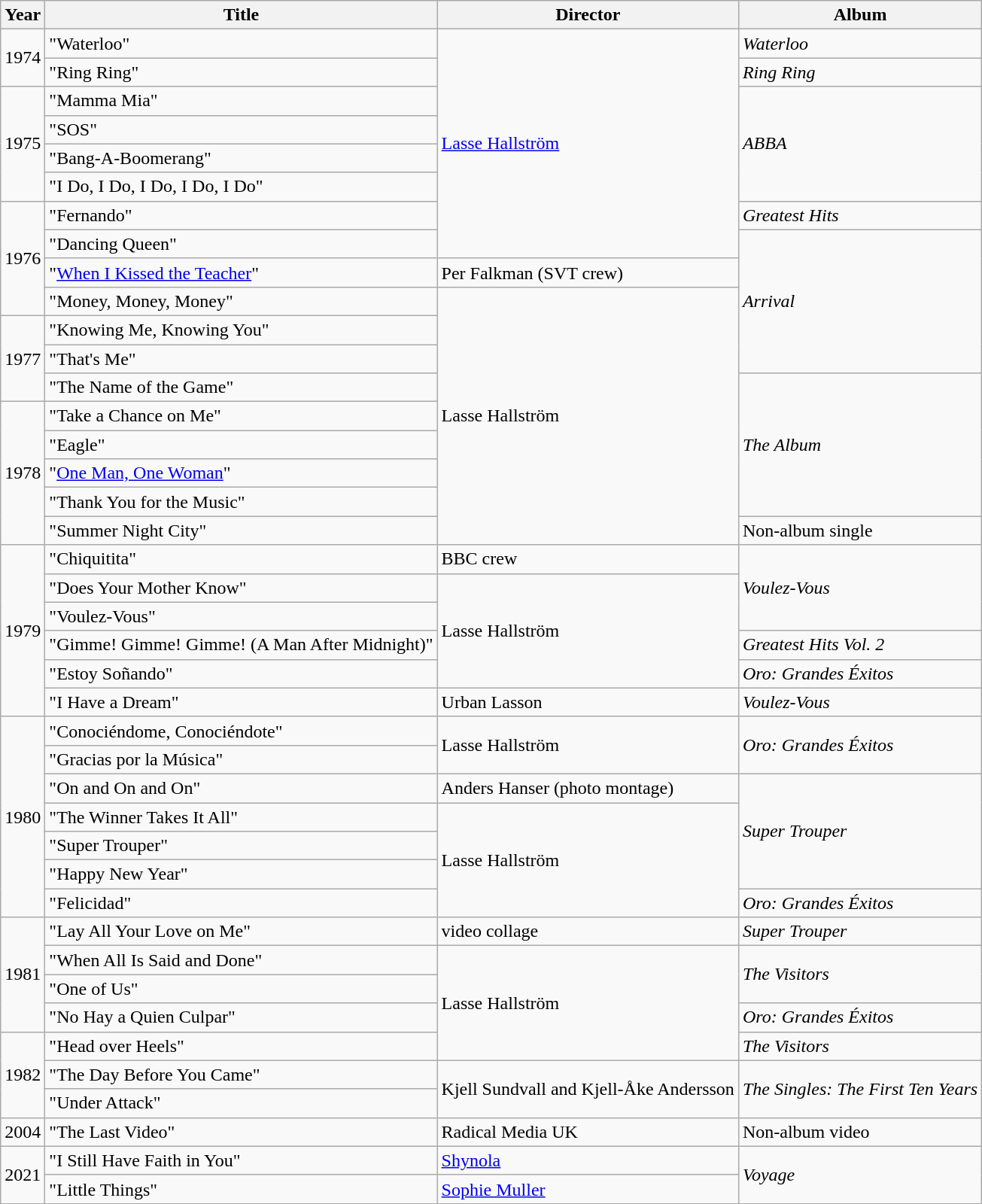<table class="wikitable">
<tr>
<th>Year</th>
<th>Title</th>
<th>Director</th>
<th>Album</th>
</tr>
<tr>
<td rowspan="2">1974</td>
<td>"Waterloo"</td>
<td rowspan="8"><a href='#'>Lasse Hallström</a></td>
<td><em>Waterloo</em></td>
</tr>
<tr>
<td>"Ring Ring"</td>
<td><em>Ring Ring</em></td>
</tr>
<tr>
<td rowspan="4">1975</td>
<td>"Mamma Mia"</td>
<td rowspan="4"><em>ABBA</em></td>
</tr>
<tr>
<td>"SOS"</td>
</tr>
<tr>
<td>"Bang-A-Boomerang"</td>
</tr>
<tr>
<td>"I Do, I Do, I Do, I Do, I Do"</td>
</tr>
<tr>
<td rowspan="4">1976</td>
<td>"Fernando"</td>
<td><em>Greatest Hits</em></td>
</tr>
<tr>
<td>"Dancing Queen"</td>
<td rowspan="5"><em>Arrival</em></td>
</tr>
<tr>
<td>"<a href='#'>When I Kissed the Teacher</a>"</td>
<td>Per Falkman (SVT crew)</td>
</tr>
<tr>
<td>"Money, Money, Money"</td>
<td rowspan="9">Lasse Hallström</td>
</tr>
<tr>
<td rowspan="3">1977</td>
<td>"Knowing Me, Knowing You"</td>
</tr>
<tr>
<td>"That's Me"</td>
</tr>
<tr>
<td>"The Name of the Game"</td>
<td rowspan="5"><em>The Album</em></td>
</tr>
<tr>
<td rowspan="5">1978</td>
<td>"Take a Chance on Me"</td>
</tr>
<tr>
<td>"Eagle"</td>
</tr>
<tr>
<td>"<a href='#'>One Man, One Woman</a>"</td>
</tr>
<tr>
<td>"Thank You for the Music"</td>
</tr>
<tr>
<td>"Summer Night City"</td>
<td>Non-album single</td>
</tr>
<tr>
<td rowspan="6">1979</td>
<td>"Chiquitita"</td>
<td>BBC crew</td>
<td rowspan="3"><em>Voulez-Vous</em></td>
</tr>
<tr>
<td>"Does Your Mother Know"</td>
<td rowspan="4">Lasse Hallström</td>
</tr>
<tr>
<td>"Voulez-Vous"</td>
</tr>
<tr>
<td>"Gimme! Gimme! Gimme! (A Man After Midnight)"</td>
<td><em>Greatest Hits Vol. 2</em></td>
</tr>
<tr>
<td>"Estoy Soñando"</td>
<td><em>Oro: Grandes Éxitos</em></td>
</tr>
<tr>
<td>"I Have a Dream"</td>
<td>Urban Lasson</td>
<td><em>Voulez-Vous</em></td>
</tr>
<tr>
<td rowspan="7">1980</td>
<td>"Conociéndome, Conociéndote"</td>
<td rowspan="2">Lasse Hallström</td>
<td rowspan="2"><em>Oro: Grandes Éxitos</em></td>
</tr>
<tr>
<td>"Gracias por la Música"</td>
</tr>
<tr>
<td>"On and On and On"</td>
<td>Anders Hanser (photo montage)</td>
<td rowspan="4"><em>Super Trouper</em></td>
</tr>
<tr>
<td>"The Winner Takes It All"</td>
<td rowspan="4">Lasse Hallström</td>
</tr>
<tr>
<td>"Super Trouper"</td>
</tr>
<tr>
<td>"Happy New Year"</td>
</tr>
<tr>
<td>"Felicidad"</td>
<td><em>Oro: Grandes Éxitos</em></td>
</tr>
<tr>
<td rowspan="4">1981</td>
<td>"Lay All Your Love on Me"</td>
<td>video collage</td>
<td><em>Super Trouper</em></td>
</tr>
<tr>
<td>"When All Is Said and Done"</td>
<td rowspan="4">Lasse Hallström</td>
<td rowspan="2"><em>The Visitors</em></td>
</tr>
<tr>
<td>"One of Us"</td>
</tr>
<tr>
<td>"No Hay a Quien Culpar"</td>
<td><em>Oro: Grandes Éxitos</em></td>
</tr>
<tr>
<td rowspan="3">1982</td>
<td>"Head over Heels"</td>
<td><em>The Visitors</em></td>
</tr>
<tr>
<td>"The Day Before You Came"</td>
<td rowspan="2">Kjell Sundvall and Kjell-Åke Andersson</td>
<td rowspan="2"><em>The Singles: The First Ten Years</em></td>
</tr>
<tr>
<td>"Under Attack"</td>
</tr>
<tr>
<td>2004</td>
<td>"The Last Video"</td>
<td>Radical Media UK</td>
<td>Non-album video</td>
</tr>
<tr>
<td rowspan="2">2021</td>
<td>"I Still Have Faith in You"</td>
<td><a href='#'>Shynola</a></td>
<td rowspan="2"><em>Voyage</em></td>
</tr>
<tr>
<td>"Little Things"</td>
<td><a href='#'>Sophie Muller</a></td>
</tr>
</table>
